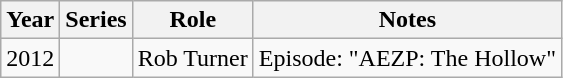<table class="wikitable">
<tr>
<th>Year</th>
<th>Series</th>
<th>Role</th>
<th>Notes</th>
</tr>
<tr>
<td>2012</td>
<td></td>
<td>Rob Turner</td>
<td>Episode: "AEZP: The Hollow"</td>
</tr>
</table>
